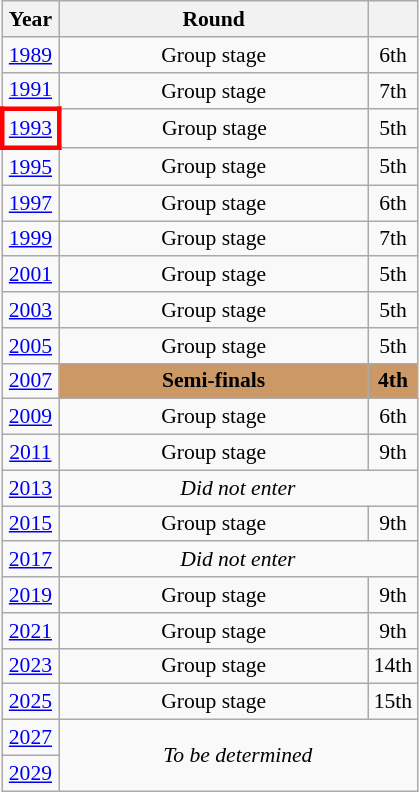<table class="wikitable" style="text-align: center; font-size:90%">
<tr>
<th>Year</th>
<th style="width:200px">Round</th>
<th></th>
</tr>
<tr>
<td><a href='#'>1989</a></td>
<td>Group stage</td>
<td>6th</td>
</tr>
<tr>
<td><a href='#'>1991</a></td>
<td>Group stage</td>
<td>7th</td>
</tr>
<tr>
<td style="border: 3px solid red"><a href='#'>1993</a></td>
<td>Group stage</td>
<td>5th</td>
</tr>
<tr>
<td><a href='#'>1995</a></td>
<td>Group stage</td>
<td>5th</td>
</tr>
<tr>
<td><a href='#'>1997</a></td>
<td>Group stage</td>
<td>6th</td>
</tr>
<tr>
<td><a href='#'>1999</a></td>
<td>Group stage</td>
<td>7th</td>
</tr>
<tr>
<td><a href='#'>2001</a></td>
<td>Group stage</td>
<td>5th</td>
</tr>
<tr>
<td><a href='#'>2003</a></td>
<td>Group stage</td>
<td>5th</td>
</tr>
<tr>
<td><a href='#'>2005</a></td>
<td>Group stage</td>
<td>5th</td>
</tr>
<tr>
<td><a href='#'>2007</a></td>
<td bgcolor="cc9966"><strong>Semi-finals</strong></td>
<td bgcolor="cc9966"><strong>4th</strong></td>
</tr>
<tr>
<td><a href='#'>2009</a></td>
<td>Group stage</td>
<td>6th</td>
</tr>
<tr>
<td><a href='#'>2011</a></td>
<td>Group stage</td>
<td>9th</td>
</tr>
<tr>
<td><a href='#'>2013</a></td>
<td colspan="2"><em>Did not enter</em></td>
</tr>
<tr>
<td><a href='#'>2015</a></td>
<td>Group stage</td>
<td>9th</td>
</tr>
<tr>
<td><a href='#'>2017</a></td>
<td colspan="2"><em>Did not enter</em></td>
</tr>
<tr>
<td><a href='#'>2019</a></td>
<td>Group stage</td>
<td>9th</td>
</tr>
<tr>
<td><a href='#'>2021</a></td>
<td>Group stage</td>
<td>9th</td>
</tr>
<tr>
<td><a href='#'>2023</a></td>
<td>Group stage</td>
<td>14th</td>
</tr>
<tr>
<td><a href='#'>2025</a></td>
<td>Group stage</td>
<td>15th</td>
</tr>
<tr>
<td><a href='#'>2027</a></td>
<td colspan="2" rowspan="2"><em>To be determined</em></td>
</tr>
<tr>
<td><a href='#'>2029</a></td>
</tr>
</table>
